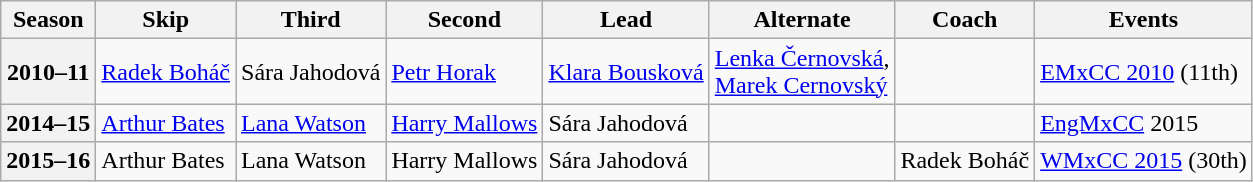<table class="wikitable">
<tr>
<th scope="col">Season</th>
<th scope="col">Skip</th>
<th scope="col">Third</th>
<th scope="col">Second</th>
<th scope="col">Lead</th>
<th scope="col">Alternate</th>
<th scope="col">Coach</th>
<th scope="col">Events</th>
</tr>
<tr>
<th scope="row">2010–11</th>
<td><a href='#'>Radek Boháč</a></td>
<td>Sára Jahodová</td>
<td><a href='#'>Petr Horak</a></td>
<td><a href='#'>Klara Bousková</a></td>
<td><a href='#'>Lenka Černovská</a>,<br><a href='#'>Marek Cernovský</a></td>
<td></td>
<td><a href='#'>EMxCC 2010</a> (11th)</td>
</tr>
<tr>
<th scope="row">2014–15</th>
<td><a href='#'>Arthur Bates</a></td>
<td><a href='#'>Lana Watson</a></td>
<td><a href='#'>Harry Mallows</a></td>
<td>Sára Jahodová</td>
<td></td>
<td></td>
<td><a href='#'>EngMxCC</a> 2015 </td>
</tr>
<tr>
<th scope="row">2015–16</th>
<td>Arthur Bates</td>
<td>Lana Watson</td>
<td>Harry Mallows</td>
<td>Sára Jahodová</td>
<td></td>
<td>Radek Boháč</td>
<td><a href='#'>WMxCC 2015</a> (30th)</td>
</tr>
</table>
